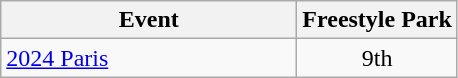<table class="wikitable" style="text-align: center;">
<tr ">
<th style="width:190px;">Event</th>
<th>Freestyle Park</th>
</tr>
<tr>
<td align=left> <a href='#'>2024 Paris</a></td>
<td>9th</td>
</tr>
</table>
